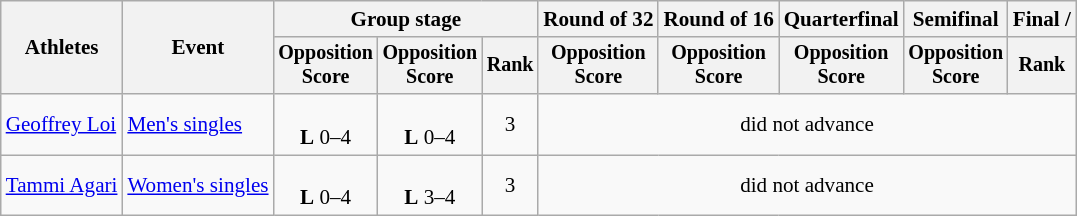<table class=wikitable style=font-size:88%;text-align:center>
<tr>
<th rowspan=2>Athletes</th>
<th rowspan=2>Event</th>
<th colspan=3>Group stage</th>
<th>Round of 32</th>
<th>Round of 16</th>
<th>Quarterfinal</th>
<th>Semifinal</th>
<th colspan=2>Final / </th>
</tr>
<tr style=font-size:95%>
<th>Opposition<br>Score</th>
<th>Opposition<br>Score</th>
<th>Rank</th>
<th>Opposition<br>Score</th>
<th>Opposition<br>Score</th>
<th>Opposition<br>Score</th>
<th>Opposition<br>Score</th>
<th>Rank</th>
</tr>
<tr>
<td align=left><a href='#'>Geoffrey Loi</a></td>
<td align=left><a href='#'>Men's singles</a></td>
<td><br><strong>L</strong> 0–4</td>
<td><br><strong>L</strong> 0–4</td>
<td>3</td>
<td colspan=6>did not advance</td>
</tr>
<tr>
<td align=left><a href='#'>Tammi Agari</a></td>
<td align=left><a href='#'>Women's singles</a></td>
<td><br><strong>L</strong> 0–4</td>
<td><br><strong>L</strong> 3–4</td>
<td>3</td>
<td colspan=6>did not advance</td>
</tr>
</table>
